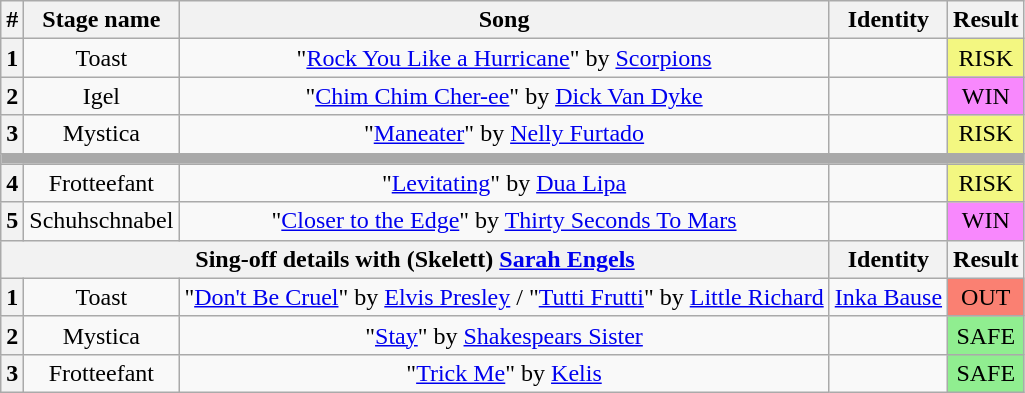<table class="wikitable plainrowheaders" style="text-align: center;">
<tr>
<th>#</th>
<th>Stage name</th>
<th>Song</th>
<th>Identity</th>
<th>Result</th>
</tr>
<tr>
<th>1</th>
<td>Toast</td>
<td>"<a href='#'>Rock You Like a Hurricane</a>" by <a href='#'>Scorpions</a></td>
<td></td>
<td bgcolor="F3F781">RISK</td>
</tr>
<tr>
<th>2</th>
<td>Igel</td>
<td>"<a href='#'>Chim Chim Cher-ee</a>" by <a href='#'>Dick Van Dyke</a></td>
<td></td>
<td bgcolor=#F888FD>WIN</td>
</tr>
<tr>
<th>3</th>
<td>Mystica</td>
<td>"<a href='#'>Maneater</a>" by <a href='#'>Nelly Furtado</a></td>
<td></td>
<td bgcolor="F3F781">RISK</td>
</tr>
<tr>
<td colspan="5" style="background:darkgray"></td>
</tr>
<tr>
<th>4</th>
<td>Frotteefant</td>
<td>"<a href='#'>Levitating</a>" by <a href='#'>Dua Lipa</a></td>
<td></td>
<td bgcolor="F3F781">RISK</td>
</tr>
<tr>
<th>5</th>
<td>Schuhschnabel</td>
<td>"<a href='#'>Closer to the Edge</a>" by <a href='#'>Thirty Seconds To Mars</a></td>
<td></td>
<td bgcolor=#F888FD>WIN</td>
</tr>
<tr>
<th colspan="3">Sing-off details with (Skelett) <a href='#'>Sarah Engels</a></th>
<th>Identity</th>
<th>Result</th>
</tr>
<tr>
<th>1</th>
<td>Toast</td>
<td>"<a href='#'>Don't Be Cruel</a>" by <a href='#'>Elvis Presley</a> / "<a href='#'>Tutti Frutti</a>" by <a href='#'>Little Richard</a></td>
<td><a href='#'>Inka Bause</a></td>
<td bgcolor=salmon>OUT</td>
</tr>
<tr>
<th>2</th>
<td>Mystica</td>
<td>"<a href='#'>Stay</a>" by <a href='#'>Shakespears Sister</a></td>
<td></td>
<td bgcolor=lightgreen>SAFE</td>
</tr>
<tr>
<th>3</th>
<td>Frotteefant</td>
<td>"<a href='#'>Trick Me</a>" by <a href='#'>Kelis</a></td>
<td></td>
<td bgcolor=lightgreen>SAFE</td>
</tr>
</table>
